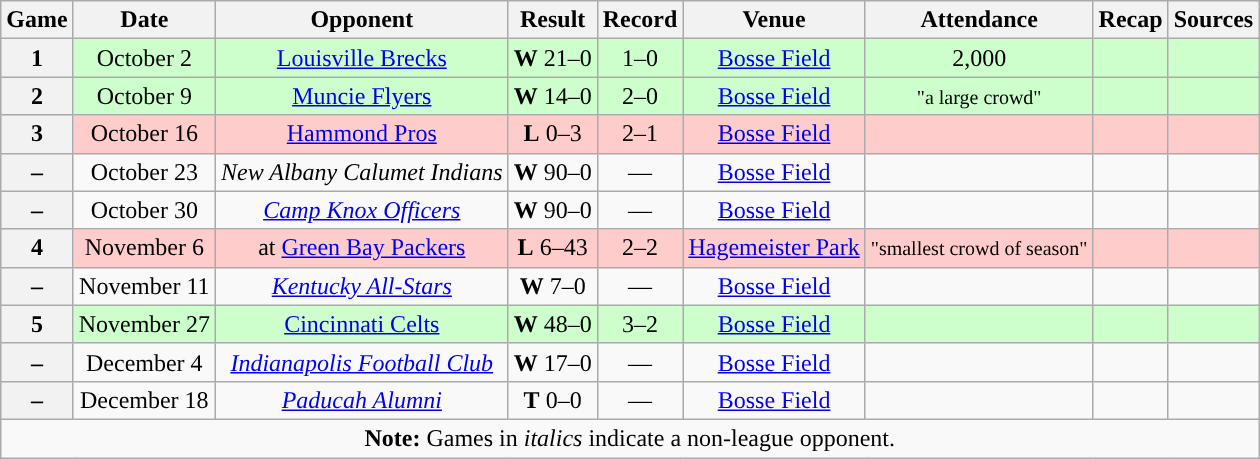<table class="wikitable" style="text-align:center">
<tr>
<th>Game</th>
<th>Date</th>
<th>Opponent</th>
<th>Result</th>
<th>Record</th>
<th>Venue</th>
<th>Attendance</th>
<th>Recap</th>
<th>Sources</th>
</tr>
<tr style="background:#cfc">
<th>1</th>
<td>October 2</td>
<td><a href='#'>Louisville Brecks</a></td>
<td><strong>W</strong> 21–0</td>
<td>1–0</td>
<td><a href='#'>Bosse Field</a></td>
<td>2,000 </td>
<td></td>
<td></td>
</tr>
<tr style="background:#cfc">
<th>2</th>
<td>October 9</td>
<td><a href='#'>Muncie Flyers</a></td>
<td><strong>W</strong> 14–0</td>
<td>2–0</td>
<td><a href='#'>Bosse Field</a></td>
<td><small>"a large crowd"</small></td>
<td></td>
<td></td>
</tr>
<tr style="background:#fcc">
<th>3</th>
<td>October 16</td>
<td><a href='#'>Hammond Pros</a></td>
<td><strong>L</strong> 0–3</td>
<td>2–1</td>
<td><a href='#'>Bosse Field</a></td>
<td></td>
<td></td>
<td></td>
</tr>
<tr>
<th>–</th>
<td>October 23</td>
<td><em>New Albany Calumet Indians</em></td>
<td><strong>W</strong> 90–0</td>
<td>—</td>
<td><a href='#'>Bosse Field</a></td>
<td></td>
<td></td>
<td></td>
</tr>
<tr>
<th>–</th>
<td>October 30</td>
<td><em><a href='#'>Camp Knox Officers</a></em></td>
<td><strong>W</strong> 90–0</td>
<td>—</td>
<td><a href='#'>Bosse Field</a></td>
<td></td>
<td></td>
<td></td>
</tr>
<tr style="background:#fcc">
<th>4</th>
<td>November 6</td>
<td>at <a href='#'>Green Bay Packers</a></td>
<td><strong>L</strong> 6–43</td>
<td>2–2</td>
<td><a href='#'>Hagemeister Park</a></td>
<td><small>"smallest crowd of season"</small></td>
<td></td>
<td></td>
</tr>
<tr>
<th>–</th>
<td>November 11</td>
<td><em><a href='#'>Kentucky All-Stars</a></em></td>
<td><strong>W</strong> 7–0</td>
<td>—</td>
<td><a href='#'>Bosse Field</a></td>
<td></td>
<td></td>
<td></td>
</tr>
<tr style="background:#cfc">
<th>5</th>
<td>November 27</td>
<td><a href='#'>Cincinnati Celts</a></td>
<td><strong>W</strong> 48–0</td>
<td>3–2</td>
<td><a href='#'>Bosse Field</a></td>
<td></td>
<td></td>
<td></td>
</tr>
<tr>
<th>–</th>
<td>December 4</td>
<td><em><a href='#'>Indianapolis Football Club</a></em></td>
<td><strong>W</strong> 17–0</td>
<td>—</td>
<td><a href='#'>Bosse Field</a></td>
<td></td>
<td></td>
<td></td>
</tr>
<tr>
<th>–</th>
<td>December 18</td>
<td><em><a href='#'>Paducah Alumni</a></em></td>
<td><strong>T</strong> 0–0</td>
<td>—</td>
<td><a href='#'>Bosse Field</a></td>
<td></td>
<td></td>
<td></td>
</tr>
<tr>
<td colspan="10"><strong>Note:</strong> Games in <em>italics</em> indicate a non-league opponent.</td>
</tr>
</table>
